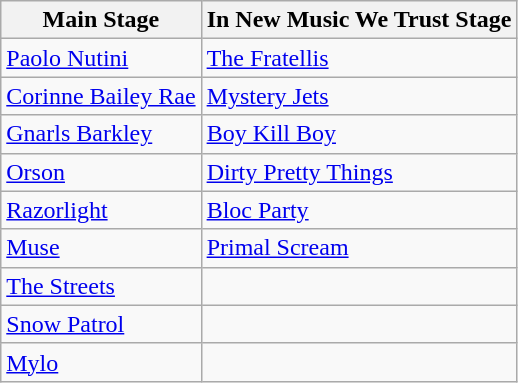<table class="wikitable">
<tr>
<th>Main Stage</th>
<th>In New Music We Trust Stage</th>
</tr>
<tr>
<td><a href='#'>Paolo Nutini</a></td>
<td><a href='#'>The Fratellis</a></td>
</tr>
<tr>
<td><a href='#'>Corinne Bailey Rae</a></td>
<td><a href='#'>Mystery Jets</a></td>
</tr>
<tr>
<td><a href='#'>Gnarls Barkley</a></td>
<td><a href='#'>Boy Kill Boy</a></td>
</tr>
<tr>
<td><a href='#'>Orson</a></td>
<td><a href='#'>Dirty Pretty Things</a></td>
</tr>
<tr>
<td><a href='#'>Razorlight</a></td>
<td><a href='#'>Bloc Party</a></td>
</tr>
<tr>
<td><a href='#'>Muse</a></td>
<td><a href='#'>Primal Scream</a></td>
</tr>
<tr>
<td><a href='#'>The Streets</a></td>
<td></td>
</tr>
<tr>
<td><a href='#'>Snow Patrol</a></td>
<td></td>
</tr>
<tr>
<td><a href='#'>Mylo</a></td>
<td></td>
</tr>
</table>
